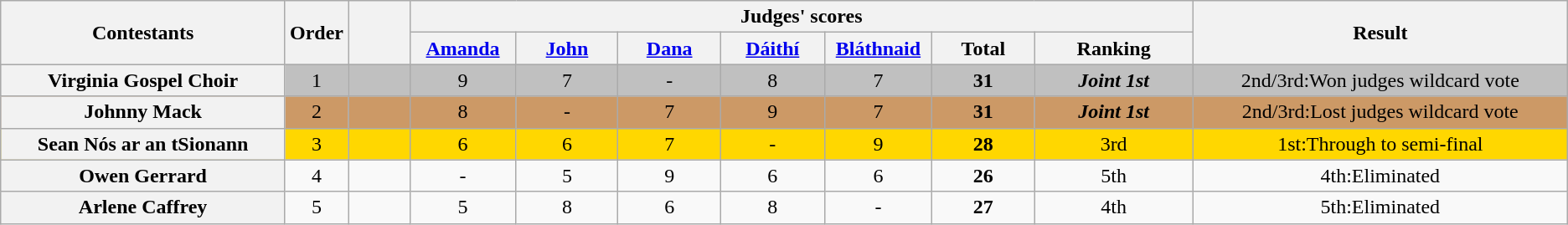<table class="wikitable plainrowheaders" style="text-align:center;">
<tr>
<th style="width:15em;" rowspan="2">Contestants</th>
<th style="width:1em;"  rowspan="2">Order</th>
<th style="width:3em;"  rowspan="2"></th>
<th style="width:38em"  colspan="7">Judges' scores</th>
<th style="width:20em;" rowspan="2">Result</th>
</tr>
<tr>
<th style="width:5em;"><a href='#'>Amanda</a></th>
<th style="width:5em;"><a href='#'>John</a></th>
<th style="width:5em;"><a href='#'>Dana</a></th>
<th style="width:5em;"><a href='#'>Dáithí</a></th>
<th style="width:5em;"><a href='#'>Bláthnaid</a></th>
<th style="width:5em;">Total</th>
<th style="width:8em;">Ranking</th>
</tr>
<tr style="background:silver;">
<th scope="row">Virginia Gospel Choir</th>
<td>1</td>
<td></td>
<td>9</td>
<td>7</td>
<td>-</td>
<td>8</td>
<td>7</td>
<td><strong>31</strong></td>
<td><strong><em>Joint 1st</em></strong></td>
<td>2nd/3rd:Won judges wildcard vote</td>
</tr>
<tr style="background:#c96;">
<th scope="row">Johnny Mack</th>
<td>2</td>
<td></td>
<td>8</td>
<td>-</td>
<td>7</td>
<td>9</td>
<td>7</td>
<td><strong>31</strong></td>
<td><strong><em>Joint 1st</em></strong></td>
<td>2nd/3rd:Lost judges wildcard vote</td>
</tr>
<tr style="background:gold">
<th scope="row">Sean Nós ar an tSionann</th>
<td>3</td>
<td></td>
<td>6</td>
<td>6</td>
<td>7</td>
<td>-</td>
<td>9</td>
<td><strong>28</strong></td>
<td>3rd</td>
<td>1st:Through to semi-final</td>
</tr>
<tr>
<th scope="row">Owen Gerrard</th>
<td>4</td>
<td></td>
<td>-</td>
<td>5</td>
<td>9</td>
<td>6</td>
<td>6</td>
<td><strong>26</strong></td>
<td>5th</td>
<td>4th:Eliminated</td>
</tr>
<tr>
<th scope="row">Arlene Caffrey</th>
<td>5</td>
<td></td>
<td>5</td>
<td>8</td>
<td>6</td>
<td>8</td>
<td>-</td>
<td><strong>27</strong></td>
<td>4th</td>
<td>5th:Eliminated</td>
</tr>
</table>
